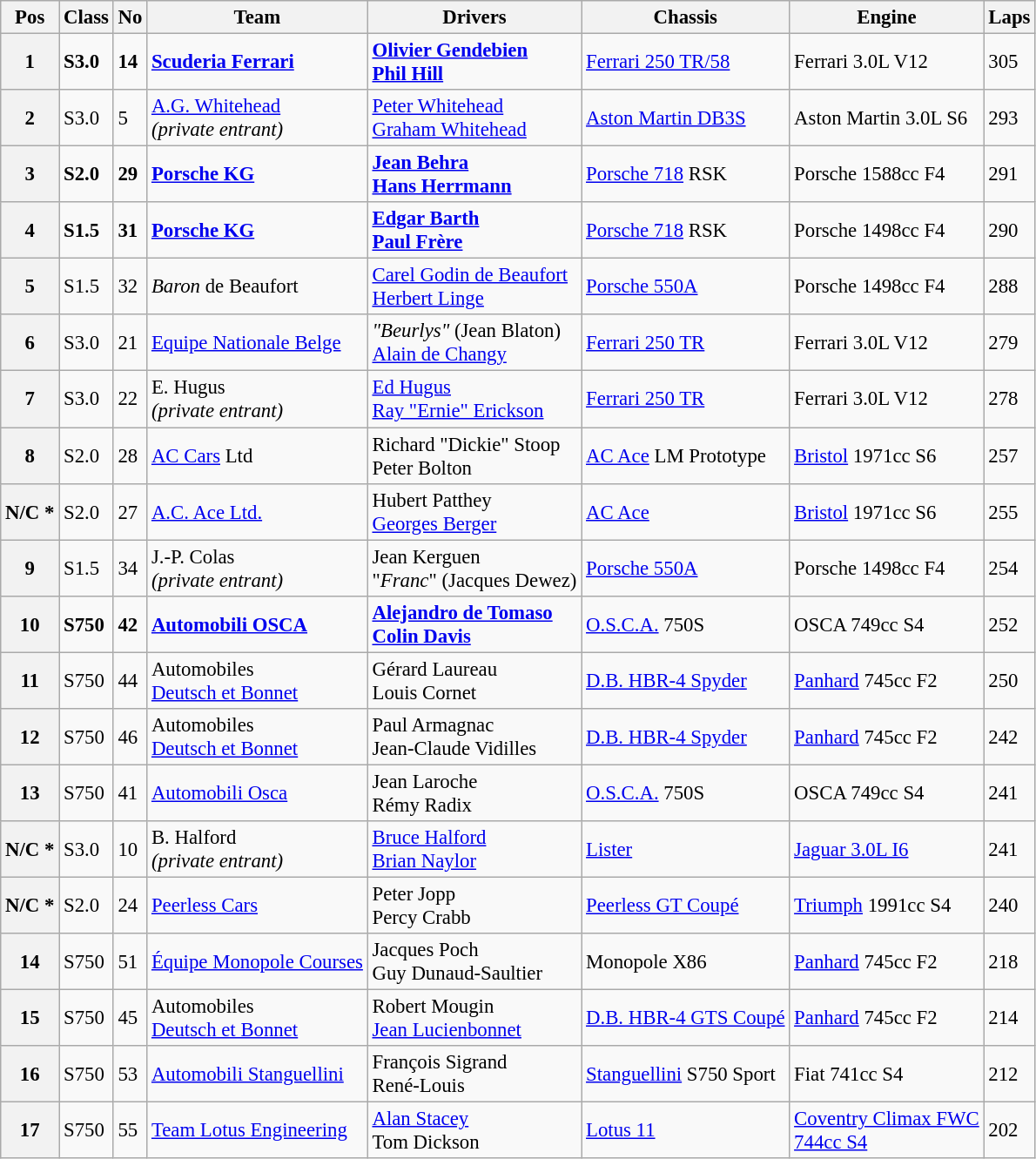<table class="wikitable" style="font-size: 95%;">
<tr>
<th>Pos</th>
<th>Class</th>
<th>No</th>
<th>Team</th>
<th>Drivers</th>
<th>Chassis</th>
<th>Engine</th>
<th>Laps</th>
</tr>
<tr>
<th>1</th>
<td><strong>S3.0</strong></td>
<td><strong>14</strong></td>
<td> <strong><a href='#'>Scuderia Ferrari</a></strong></td>
<td> <strong><a href='#'>Olivier Gendebien</a></strong><br> <strong><a href='#'>Phil Hill</a></strong></td>
<td><a href='#'>Ferrari 250 TR/58</a></td>
<td>Ferrari 3.0L V12</td>
<td>305</td>
</tr>
<tr>
<th>2</th>
<td>S3.0</td>
<td>5</td>
<td> <a href='#'>A.G. Whitehead</a><br><em>(private entrant)</em></td>
<td> <a href='#'>Peter Whitehead</a><br> <a href='#'>Graham Whitehead</a></td>
<td><a href='#'>Aston Martin DB3S</a></td>
<td>Aston Martin 3.0L S6</td>
<td>293</td>
</tr>
<tr>
<th>3</th>
<td><strong>S2.0</strong></td>
<td><strong>29</strong></td>
<td> <strong><a href='#'>Porsche KG</a></strong></td>
<td> <strong><a href='#'>Jean Behra</a></strong><br> <strong><a href='#'>Hans Herrmann</a></strong></td>
<td><a href='#'>Porsche 718</a> RSK</td>
<td>Porsche 1588cc F4</td>
<td>291</td>
</tr>
<tr>
<th>4</th>
<td><strong>S1.5</strong></td>
<td><strong>31</strong></td>
<td> <strong><a href='#'>Porsche KG</a></strong></td>
<td> <strong><a href='#'>Edgar Barth</a></strong><br> <strong><a href='#'>Paul Frère</a> </strong></td>
<td><a href='#'>Porsche 718</a> RSK</td>
<td>Porsche 1498cc F4</td>
<td>290</td>
</tr>
<tr>
<th>5</th>
<td>S1.5</td>
<td>32</td>
<td> <em>Baron</em> de Beaufort</td>
<td> <a href='#'>Carel Godin de Beaufort</a><br> <a href='#'>Herbert Linge</a></td>
<td><a href='#'>Porsche 550A</a></td>
<td>Porsche 1498cc F4</td>
<td>288</td>
</tr>
<tr>
<th>6</th>
<td>S3.0</td>
<td>21</td>
<td> <a href='#'>Equipe Nationale Belge</a></td>
<td> <em>"Beurlys"</em> (Jean Blaton)<br> <a href='#'>Alain de Changy</a></td>
<td><a href='#'>Ferrari 250 TR</a></td>
<td>Ferrari 3.0L V12</td>
<td>279</td>
</tr>
<tr>
<th>7</th>
<td>S3.0</td>
<td>22</td>
<td> E. Hugus<br><em>(private entrant)</em></td>
<td> <a href='#'>Ed Hugus</a><br> <a href='#'>Ray "Ernie" Erickson</a></td>
<td><a href='#'>Ferrari 250 TR</a></td>
<td>Ferrari 3.0L V12</td>
<td>278</td>
</tr>
<tr>
<th>8</th>
<td>S2.0</td>
<td>28</td>
<td> <a href='#'>AC Cars</a> Ltd</td>
<td> Richard "Dickie" Stoop<br> Peter Bolton</td>
<td><a href='#'>AC Ace</a> LM Prototype</td>
<td><a href='#'>Bristol</a> 1971cc S6</td>
<td>257</td>
</tr>
<tr>
<th>N/C *</th>
<td>S2.0</td>
<td>27</td>
<td> <a href='#'>A.C. Ace Ltd.</a></td>
<td> Hubert Patthey<br> <a href='#'>Georges Berger</a></td>
<td><a href='#'>AC Ace</a></td>
<td><a href='#'>Bristol</a> 1971cc S6</td>
<td>255</td>
</tr>
<tr>
<th>9</th>
<td>S1.5</td>
<td>34</td>
<td> J.-P. Colas<br><em>(private entrant)</em></td>
<td> Jean Kerguen<br> "<em>Franc</em>" (Jacques Dewez)</td>
<td><a href='#'>Porsche 550A</a></td>
<td>Porsche 1498cc F4</td>
<td>254</td>
</tr>
<tr>
<th>10</th>
<td><strong>S750</strong></td>
<td><strong>42</strong></td>
<td> <strong><a href='#'>Automobili OSCA</a></strong></td>
<td> <strong><a href='#'>Alejandro de Tomaso</a></strong><br> <strong><a href='#'>Colin Davis</a></strong></td>
<td><a href='#'>O.S.C.A.</a> 750S</td>
<td>OSCA 749cc S4</td>
<td>252</td>
</tr>
<tr>
<th>11</th>
<td>S750</td>
<td>44</td>
<td> Automobiles<br><a href='#'>Deutsch et Bonnet</a></td>
<td> Gérard Laureau<br> Louis Cornet</td>
<td><a href='#'>D.B. HBR-4 Spyder</a></td>
<td><a href='#'>Panhard</a> 745cc F2</td>
<td>250</td>
</tr>
<tr>
<th>12</th>
<td>S750</td>
<td>46</td>
<td> Automobiles<br><a href='#'>Deutsch et Bonnet</a></td>
<td> Paul Armagnac<br> Jean-Claude Vidilles</td>
<td><a href='#'>D.B. HBR-4 Spyder</a></td>
<td><a href='#'>Panhard</a> 745cc F2</td>
<td>242</td>
</tr>
<tr>
<th>13</th>
<td>S750</td>
<td>41</td>
<td> <a href='#'>Automobili Osca</a></td>
<td> Jean Laroche<br> Rémy Radix</td>
<td><a href='#'>O.S.C.A.</a> 750S</td>
<td>OSCA 749cc S4</td>
<td>241</td>
</tr>
<tr>
<th>N/C *</th>
<td>S3.0</td>
<td>10</td>
<td> B. Halford<br><em>(private entrant)</em></td>
<td> <a href='#'>Bruce Halford</a><br> <a href='#'>Brian Naylor</a></td>
<td><a href='#'>Lister</a></td>
<td><a href='#'>Jaguar 3.0L I6</a></td>
<td>241</td>
</tr>
<tr>
<th>N/C *</th>
<td>S2.0</td>
<td>24</td>
<td> <a href='#'>Peerless Cars</a></td>
<td> Peter Jopp<br> Percy Crabb</td>
<td><a href='#'>Peerless GT Coupé</a></td>
<td><a href='#'>Triumph</a> 1991cc S4</td>
<td>240</td>
</tr>
<tr>
<th>14</th>
<td>S750</td>
<td>51</td>
<td> <a href='#'>Équipe Monopole Courses</a></td>
<td> Jacques Poch<br> Guy Dunaud-Saultier</td>
<td>Monopole X86</td>
<td><a href='#'>Panhard</a> 745cc F2</td>
<td>218</td>
</tr>
<tr>
<th>15</th>
<td>S750</td>
<td>45</td>
<td> Automobiles<br><a href='#'>Deutsch et Bonnet</a></td>
<td> Robert Mougin<br> <a href='#'>Jean Lucienbonnet</a></td>
<td><a href='#'>D.B. HBR-4 GTS Coupé</a></td>
<td><a href='#'>Panhard</a> 745cc F2</td>
<td>214</td>
</tr>
<tr>
<th>16</th>
<td>S750</td>
<td>53</td>
<td> <a href='#'>Automobili Stanguellini</a></td>
<td> François Sigrand<br> René-Louis </td>
<td><a href='#'>Stanguellini</a> S750 Sport</td>
<td>Fiat 741cc S4</td>
<td>212</td>
</tr>
<tr>
<th>17</th>
<td>S750</td>
<td>55</td>
<td>  <a href='#'>Team Lotus Engineering</a></td>
<td> <a href='#'>Alan Stacey</a><br> Tom Dickson</td>
<td><a href='#'>Lotus 11</a></td>
<td><a href='#'>Coventry Climax FWC<br>744cc S4</a></td>
<td>202</td>
</tr>
</table>
